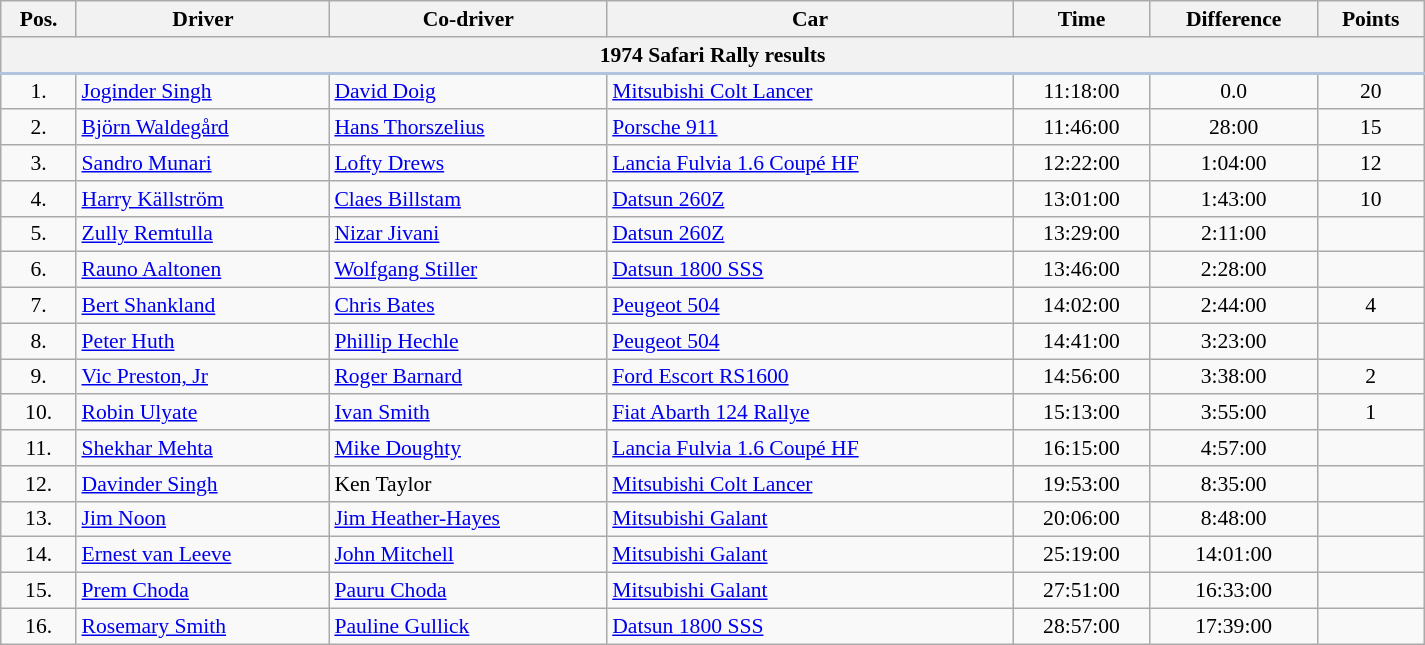<table class="wikitable" width="100%" style="text-align: center; font-size: 90%; max-width: 950px;">
<tr>
<th>Pos.</th>
<th>Driver</th>
<th>Co-driver</th>
<th>Car</th>
<th>Time</th>
<th>Difference</th>
<th>Points</th>
</tr>
<tr>
<th colspan="7" style="border-bottom: 2px solid LightSteelBlue;">1974 Safari Rally results</th>
</tr>
<tr>
<td>1.</td>
<td align=left> <a href='#'>Joginder Singh</a></td>
<td align=left> <a href='#'>David Doig</a></td>
<td align=left><a href='#'>Mitsubishi Colt Lancer</a></td>
<td>11:18:00</td>
<td>0.0</td>
<td>20</td>
</tr>
<tr>
<td>2.</td>
<td align=left> <a href='#'>Björn Waldegård</a></td>
<td align=left> <a href='#'>Hans Thorszelius</a></td>
<td align=left><a href='#'>Porsche 911</a></td>
<td>11:46:00</td>
<td>28:00</td>
<td>15</td>
</tr>
<tr>
<td>3.</td>
<td align=left> <a href='#'>Sandro Munari</a></td>
<td align=left> <a href='#'>Lofty Drews</a></td>
<td align=left><a href='#'>Lancia Fulvia 1.6 Coupé HF</a></td>
<td>12:22:00</td>
<td>1:04:00</td>
<td>12</td>
</tr>
<tr>
<td>4.</td>
<td align=left> <a href='#'>Harry Källström</a></td>
<td align=left> <a href='#'>Claes Billstam</a></td>
<td align=left><a href='#'>Datsun 260Z</a></td>
<td>13:01:00</td>
<td>1:43:00</td>
<td>10</td>
</tr>
<tr>
<td>5.</td>
<td align=left> <a href='#'>Zully Remtulla</a></td>
<td align=left> <a href='#'>Nizar Jivani</a></td>
<td align=left><a href='#'>Datsun 260Z</a></td>
<td>13:29:00</td>
<td>2:11:00</td>
<td></td>
</tr>
<tr>
<td>6.</td>
<td align=left> <a href='#'>Rauno Aaltonen</a></td>
<td align=left> <a href='#'>Wolfgang Stiller</a></td>
<td align=left><a href='#'>Datsun 1800 SSS</a></td>
<td>13:46:00</td>
<td>2:28:00</td>
<td></td>
</tr>
<tr>
<td>7.</td>
<td align=left> <a href='#'>Bert Shankland</a></td>
<td align=left> <a href='#'>Chris Bates</a></td>
<td align=left><a href='#'>Peugeot 504</a></td>
<td>14:02:00</td>
<td>2:44:00</td>
<td>4</td>
</tr>
<tr>
<td>8.</td>
<td align=left> <a href='#'>Peter Huth</a></td>
<td align=left> <a href='#'>Phillip Hechle</a></td>
<td align=left><a href='#'>Peugeot 504</a></td>
<td>14:41:00</td>
<td>3:23:00</td>
<td></td>
</tr>
<tr>
<td>9.</td>
<td align=left> <a href='#'>Vic Preston, Jr</a></td>
<td align=left> <a href='#'>Roger Barnard</a></td>
<td align=left><a href='#'>Ford Escort RS1600</a></td>
<td>14:56:00</td>
<td>3:38:00</td>
<td>2</td>
</tr>
<tr>
<td>10.</td>
<td align=left> <a href='#'>Robin Ulyate</a></td>
<td align=left> <a href='#'>Ivan Smith</a></td>
<td align=left><a href='#'>Fiat Abarth 124 Rallye</a></td>
<td>15:13:00</td>
<td>3:55:00</td>
<td>1</td>
</tr>
<tr>
<td>11.</td>
<td align=left> <a href='#'>Shekhar Mehta</a></td>
<td align=left> <a href='#'>Mike Doughty</a></td>
<td align=left><a href='#'>Lancia Fulvia 1.6 Coupé HF</a></td>
<td>16:15:00</td>
<td>4:57:00</td>
<td></td>
</tr>
<tr>
<td>12.</td>
<td align=left> <a href='#'>Davinder Singh</a></td>
<td align=left> Ken Taylor</td>
<td align=left><a href='#'>Mitsubishi Colt Lancer</a></td>
<td>19:53:00</td>
<td>8:35:00</td>
<td></td>
</tr>
<tr>
<td>13.</td>
<td align=left> <a href='#'>Jim Noon</a></td>
<td align=left> <a href='#'>Jim Heather-Hayes</a></td>
<td align=left><a href='#'>Mitsubishi Galant</a></td>
<td>20:06:00</td>
<td>8:48:00</td>
<td></td>
</tr>
<tr>
<td>14.</td>
<td align=left> <a href='#'>Ernest van Leeve</a></td>
<td align=left> <a href='#'>John Mitchell</a></td>
<td align=left><a href='#'>Mitsubishi Galant</a></td>
<td>25:19:00</td>
<td>14:01:00</td>
<td></td>
</tr>
<tr>
<td>15.</td>
<td align=left> <a href='#'>Prem Choda</a></td>
<td align=left> <a href='#'>Pauru Choda</a></td>
<td align=left><a href='#'>Mitsubishi Galant</a></td>
<td>27:51:00</td>
<td>16:33:00</td>
<td></td>
</tr>
<tr>
<td>16.</td>
<td align=left> <a href='#'>Rosemary Smith</a></td>
<td align=left> <a href='#'>Pauline Gullick</a></td>
<td align=left><a href='#'>Datsun 1800 SSS</a></td>
<td>28:57:00</td>
<td>17:39:00</td>
<td></td>
</tr>
</table>
